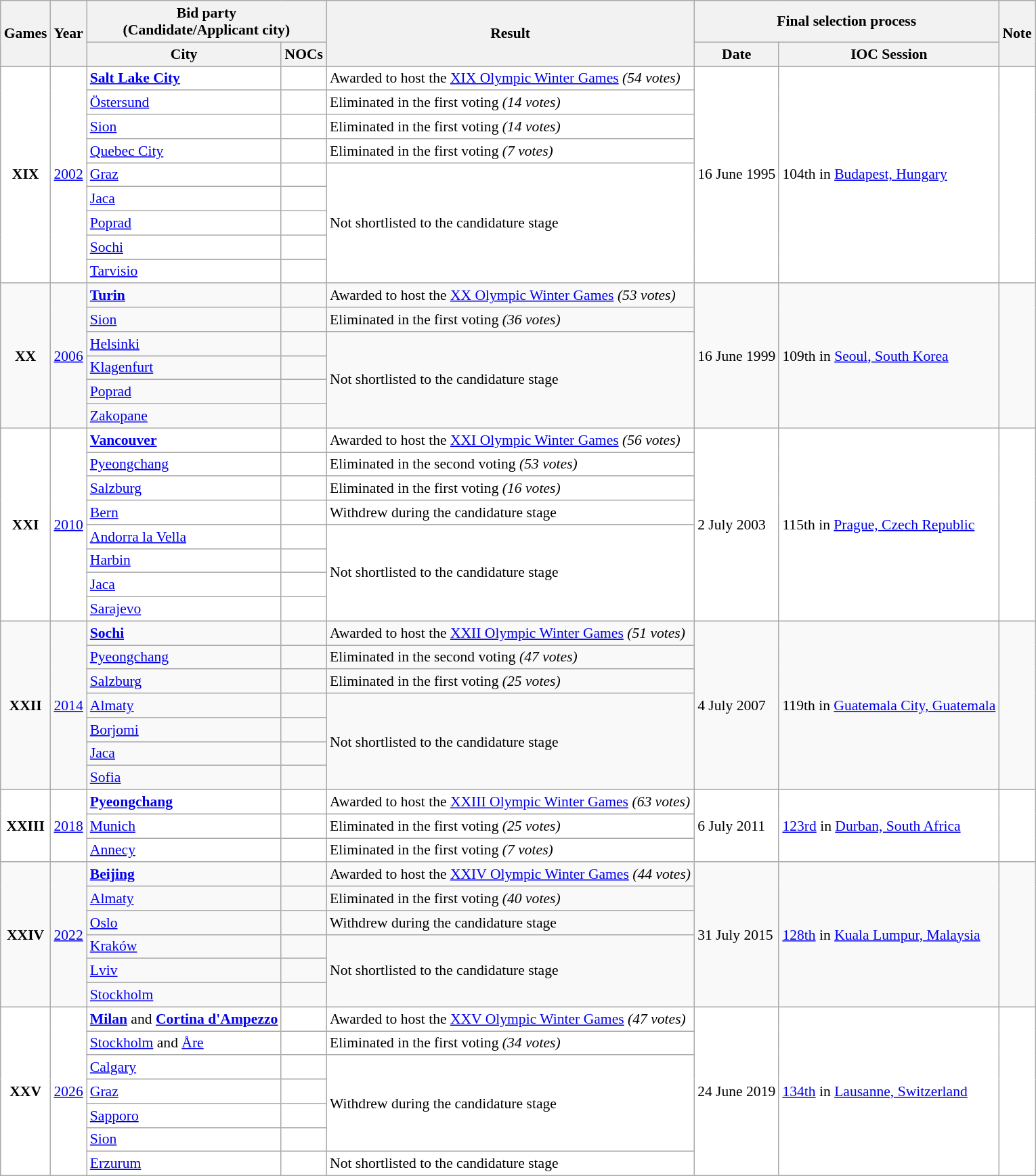<table class="sortable wikitable" style="font-size:90%">
<tr>
<th rowspan=2>Games</th>
<th rowspan=2>Year</th>
<th colspan=2>Bid party<br>(Candidate/Applicant city)</th>
<th rowspan=2>Result</th>
<th colspan=2>Final selection process</th>
<th rowspan=2>Note</th>
</tr>
<tr>
<th>City</th>
<th>NOCs</th>
<th>Date</th>
<th>IOC Session</th>
</tr>
<tr bgcolor=white>
<td rowspan=9 align=center><strong>XIX</strong></td>
<td rowspan=9 align=center><a href='#'>2002</a></td>
<td><strong><a href='#'>Salt Lake City</a></strong></td>
<td><strong></strong></td>
<td>Awarded to host the <a href='#'>XIX Olympic Winter Games</a> <em>(54 votes)</em></td>
<td rowspan=9>16 June 1995</td>
<td rowspan=9>104th in <a href='#'>Budapest, Hungary</a></td>
<td rowspan=9 align=center></td>
</tr>
<tr bgcolor=white>
<td><a href='#'>Östersund</a></td>
<td></td>
<td>Eliminated in the first voting <em>(14 votes)</em></td>
</tr>
<tr bgcolor=white>
<td><a href='#'>Sion</a></td>
<td></td>
<td>Eliminated in the first voting <em>(14 votes)</em></td>
</tr>
<tr bgcolor=white>
<td><a href='#'>Quebec City</a></td>
<td></td>
<td>Eliminated in the first voting <em>(7 votes)</em></td>
</tr>
<tr bgcolor=white>
<td><a href='#'>Graz</a></td>
<td></td>
<td rowspan="5">Not shortlisted to the candidature stage</td>
</tr>
<tr bgcolor=white>
<td><a href='#'>Jaca</a></td>
<td></td>
</tr>
<tr bgcolor=white>
<td><a href='#'>Poprad</a></td>
<td></td>
</tr>
<tr bgcolor=white>
<td><a href='#'>Sochi</a></td>
<td></td>
</tr>
<tr bgcolor=white>
<td><a href='#'>Tarvisio</a></td>
<td></td>
</tr>
<tr>
<td rowspan=6 align=center><strong>XX</strong></td>
<td rowspan=6 align=center><a href='#'>2006</a></td>
<td><strong><a href='#'>Turin</a></strong></td>
<td><strong></strong></td>
<td>Awarded to host the <a href='#'>XX Olympic Winter Games</a> <em>(53 votes)</em></td>
<td rowspan=6>16 June 1999</td>
<td rowspan=6>109th in <a href='#'>Seoul, South Korea</a></td>
<td rowspan=6 align=center></td>
</tr>
<tr>
<td><a href='#'>Sion</a></td>
<td></td>
<td>Eliminated in the first voting <em>(36 votes)</em></td>
</tr>
<tr>
<td><a href='#'>Helsinki</a></td>
<td></td>
<td rowspan="4">Not shortlisted to the candidature stage</td>
</tr>
<tr>
<td><a href='#'>Klagenfurt</a></td>
<td></td>
</tr>
<tr>
<td><a href='#'>Poprad</a></td>
<td></td>
</tr>
<tr>
<td><a href='#'>Zakopane</a></td>
<td></td>
</tr>
<tr bgcolor=white>
<td rowspan=8 align=center><strong>XXI</strong></td>
<td rowspan=8 align=center><a href='#'>2010</a></td>
<td><strong><a href='#'>Vancouver</a></strong></td>
<td><strong></strong></td>
<td>Awarded to host the <a href='#'>XXI Olympic Winter Games</a> <em>(56 votes)</em></td>
<td rowspan=8>2 July 2003</td>
<td rowspan=8>115th in <a href='#'>Prague, Czech Republic</a></td>
<td rowspan=8 align=center></td>
</tr>
<tr bgcolor=white>
<td><a href='#'>Pyeongchang</a></td>
<td></td>
<td>Eliminated in the second voting <em>(53 votes)</em></td>
</tr>
<tr bgcolor=white>
<td><a href='#'>Salzburg</a></td>
<td></td>
<td>Eliminated in the first voting <em>(16 votes)</em></td>
</tr>
<tr bgcolor=white>
<td><a href='#'>Bern</a></td>
<td></td>
<td>Withdrew during the candidature stage</td>
</tr>
<tr bgcolor=white>
<td><a href='#'>Andorra la Vella</a></td>
<td></td>
<td rowspan="4">Not shortlisted to the candidature stage</td>
</tr>
<tr bgcolor=white>
<td><a href='#'>Harbin</a></td>
<td></td>
</tr>
<tr bgcolor=white>
<td><a href='#'>Jaca</a></td>
<td></td>
</tr>
<tr bgcolor=white>
<td><a href='#'>Sarajevo</a></td>
<td></td>
</tr>
<tr>
<td rowspan=7 align=center><strong>XXII</strong></td>
<td rowspan=7 align=center><a href='#'>2014</a></td>
<td><strong><a href='#'>Sochi</a></strong></td>
<td><strong></strong></td>
<td>Awarded to host the <a href='#'>XXII Olympic Winter Games</a> <em>(51 votes)</em></td>
<td rowspan=7>4 July 2007</td>
<td rowspan=7>119th in <a href='#'>Guatemala City, Guatemala</a></td>
<td rowspan=7 align=center></td>
</tr>
<tr>
<td><a href='#'>Pyeongchang</a></td>
<td></td>
<td>Eliminated in the second voting <em>(47 votes)</em></td>
</tr>
<tr>
<td><a href='#'>Salzburg</a></td>
<td></td>
<td>Eliminated in the first voting <em>(25 votes)</em></td>
</tr>
<tr>
<td><a href='#'>Almaty</a></td>
<td></td>
<td rowspan="4">Not shortlisted to the candidature stage</td>
</tr>
<tr>
<td><a href='#'>Borjomi</a></td>
<td></td>
</tr>
<tr>
<td><a href='#'>Jaca</a></td>
<td></td>
</tr>
<tr>
<td><a href='#'>Sofia</a></td>
<td></td>
</tr>
<tr bgcolor=white>
<td rowspan=3 align=center><strong>XXIII</strong></td>
<td rowspan=3 align=center><a href='#'>2018</a></td>
<td><strong><a href='#'>Pyeongchang</a></strong></td>
<td><strong></strong></td>
<td>Awarded to host the <a href='#'>XXIII Olympic Winter Games</a> <em>(63 votes)</em></td>
<td rowspan=3>6 July 2011</td>
<td rowspan=3><a href='#'>123rd</a> in <a href='#'>Durban, South Africa</a></td>
<td rowspan=3 align=center></td>
</tr>
<tr bgcolor=white>
<td><a href='#'>Munich</a></td>
<td></td>
<td>Eliminated in the first voting <em>(25 votes)</em></td>
</tr>
<tr bgcolor=white>
<td><a href='#'>Annecy</a></td>
<td></td>
<td>Eliminated in the first voting <em>(7 votes)</em></td>
</tr>
<tr>
<td rowspan=6 align=center><strong>XXIV</strong></td>
<td rowspan=6 align=center><a href='#'>2022</a></td>
<td><strong><a href='#'>Beijing</a></strong></td>
<td><strong></strong></td>
<td>Awarded to host the <a href='#'>XXIV Olympic Winter Games</a> <em>(44 votes)</em></td>
<td rowspan=6>31 July 2015</td>
<td rowspan=6><a href='#'>128th</a> in <a href='#'>Kuala Lumpur, Malaysia</a></td>
<td rowspan=6 align=center></td>
</tr>
<tr>
<td><a href='#'>Almaty</a></td>
<td></td>
<td>Eliminated in the first voting <em>(40 votes)</em></td>
</tr>
<tr>
<td><a href='#'>Oslo</a></td>
<td></td>
<td>Withdrew during the candidature stage</td>
</tr>
<tr>
<td><a href='#'>Kraków</a></td>
<td></td>
<td rowspan="3">Not shortlisted to the candidature stage</td>
</tr>
<tr>
<td><a href='#'>Lviv</a></td>
<td></td>
</tr>
<tr>
<td><a href='#'>Stockholm</a></td>
<td></td>
</tr>
<tr bgcolor=white>
<td rowspan=7 align=center><strong>XXV</strong></td>
<td rowspan=7 align=center><a href='#'>2026</a></td>
<td><strong><a href='#'>Milan</a></strong> and <strong><a href='#'>Cortina d'Ampezzo</a></strong></td>
<td><strong></strong></td>
<td>Awarded to host the <a href='#'>XXV Olympic Winter Games</a> <em>(47 votes)</em></td>
<td rowspan=7>24 June 2019</td>
<td rowspan=7><a href='#'>134th</a> in <a href='#'>Lausanne, Switzerland</a></td>
<td rowspan=7 align=center></td>
</tr>
<tr bgcolor=white>
<td><a href='#'>Stockholm</a> and <a href='#'>Åre</a></td>
<td></td>
<td>Eliminated in the first voting <em>(34 votes)</em></td>
</tr>
<tr bgcolor=white>
<td><a href='#'>Calgary</a></td>
<td></td>
<td rowspan="4">Withdrew during the candidature stage</td>
</tr>
<tr bgcolor=white>
<td><a href='#'>Graz</a></td>
<td></td>
</tr>
<tr bgcolor=white>
<td><a href='#'>Sapporo</a></td>
<td></td>
</tr>
<tr bgcolor=white>
<td><a href='#'>Sion</a></td>
<td></td>
</tr>
<tr bgcolor=white>
<td><a href='#'>Erzurum</a></td>
<td></td>
<td>Not shortlisted to the candidature stage</td>
</tr>
</table>
